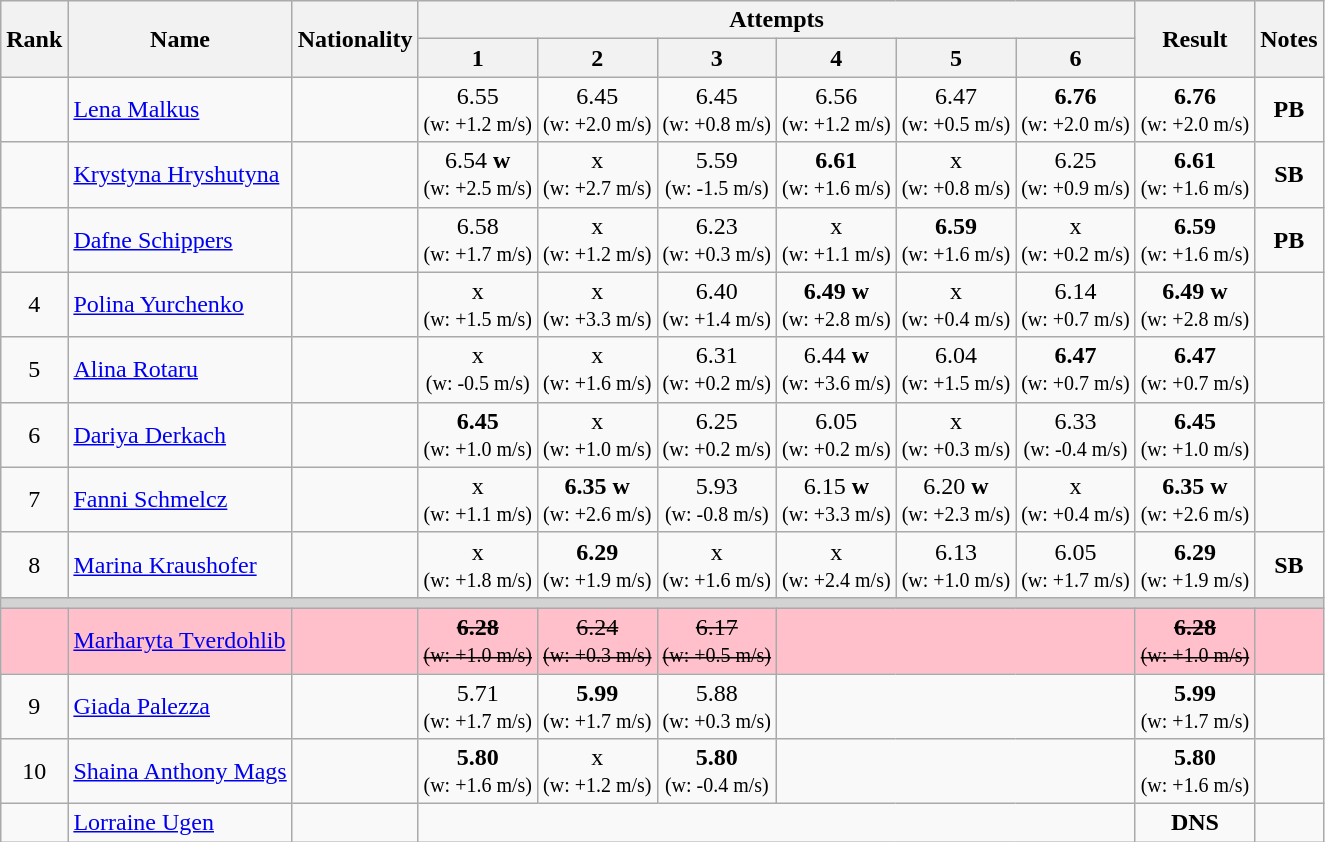<table class="wikitable sortable" style="text-align:center">
<tr>
<th rowspan=2>Rank</th>
<th rowspan=2>Name</th>
<th rowspan=2>Nationality</th>
<th colspan=6>Attempts</th>
<th rowspan=2>Result</th>
<th rowspan=2>Notes</th>
</tr>
<tr>
<th>1</th>
<th>2</th>
<th>3</th>
<th>4</th>
<th>5</th>
<th>6</th>
</tr>
<tr>
<td></td>
<td align=left><a href='#'>Lena Malkus</a></td>
<td align=left></td>
<td>6.55 <br><small>(w: +1.2 m/s)</small></td>
<td>6.45 <br><small>(w: +2.0 m/s)</small></td>
<td>6.45 <br><small>(w: +0.8 m/s)</small></td>
<td>6.56 <br><small>(w: +1.2 m/s)</small></td>
<td>6.47 <br><small>(w: +0.5 m/s)</small></td>
<td><strong>6.76</strong> <br><small>(w: +2.0 m/s)</small></td>
<td><strong>6.76</strong> <br><small>(w: +2.0 m/s)</small></td>
<td><strong>PB</strong></td>
</tr>
<tr>
<td></td>
<td align=left><a href='#'>Krystyna Hryshutyna</a></td>
<td align=left></td>
<td>6.54  <strong>w</strong> <br><small>(w: +2.5 m/s)</small></td>
<td>x <br><small>(w: +2.7 m/s)</small></td>
<td>5.59 <br><small>(w: -1.5 m/s)</small></td>
<td><strong>6.61</strong> <br><small>(w: +1.6 m/s)</small></td>
<td>x <br><small>(w: +0.8 m/s)</small></td>
<td>6.25 <br><small>(w: +0.9 m/s)</small></td>
<td><strong>6.61</strong> <br><small>(w: +1.6 m/s)</small></td>
<td><strong>SB</strong></td>
</tr>
<tr>
<td></td>
<td align=left><a href='#'>Dafne Schippers</a></td>
<td align=left></td>
<td>6.58 <br><small>(w: +1.7 m/s)</small></td>
<td>x <br><small>(w: +1.2 m/s)</small></td>
<td>6.23 <br><small>(w: +0.3 m/s)</small></td>
<td>x <br><small>(w: +1.1 m/s)</small></td>
<td><strong>6.59</strong> <br><small>(w: +1.6 m/s)</small></td>
<td>x <br><small>(w: +0.2 m/s)</small></td>
<td><strong>6.59</strong> <br><small>(w: +1.6 m/s)</small></td>
<td><strong>PB</strong></td>
</tr>
<tr>
<td>4</td>
<td align=left><a href='#'>Polina Yurchenko</a></td>
<td align=left></td>
<td>x <br><small>(w: +1.5 m/s)</small></td>
<td>x <br><small>(w: +3.3 m/s)</small></td>
<td>6.40 <br><small>(w: +1.4 m/s)</small></td>
<td><strong>6.49</strong>  <strong>w</strong> <br><small>(w: +2.8 m/s)</small></td>
<td>x <br><small>(w: +0.4 m/s)</small></td>
<td>6.14 <br><small>(w: +0.7 m/s)</small></td>
<td><strong>6.49</strong>  <strong>w</strong> <br><small>(w: +2.8 m/s)</small></td>
<td></td>
</tr>
<tr>
<td>5</td>
<td align=left><a href='#'>Alina Rotaru</a></td>
<td align=left></td>
<td>x <br><small>(w: -0.5 m/s)</small></td>
<td>x <br><small>(w: +1.6 m/s)</small></td>
<td>6.31 <br><small>(w: +0.2 m/s)</small></td>
<td>6.44  <strong>w</strong> <br><small>(w: +3.6 m/s)</small></td>
<td>6.04 <br><small>(w: +1.5 m/s)</small></td>
<td><strong>6.47</strong> <br><small>(w: +0.7 m/s)</small></td>
<td><strong>6.47</strong> <br><small>(w: +0.7 m/s)</small></td>
<td></td>
</tr>
<tr>
<td>6</td>
<td align=left><a href='#'>Dariya Derkach</a></td>
<td align=left></td>
<td><strong>6.45</strong> <br><small>(w: +1.0 m/s)</small></td>
<td>x <br><small>(w: +1.0 m/s)</small></td>
<td>6.25 <br><small>(w: +0.2 m/s)</small></td>
<td>6.05 <br><small>(w: +0.2 m/s)</small></td>
<td>x <br><small>(w: +0.3 m/s)</small></td>
<td>6.33 <br><small>(w: -0.4 m/s)</small></td>
<td><strong>6.45</strong> <br><small>(w: +1.0 m/s)</small></td>
<td></td>
</tr>
<tr>
<td>7</td>
<td align=left><a href='#'>Fanni Schmelcz</a></td>
<td align=left></td>
<td>x <br><small>(w: +1.1 m/s)</small></td>
<td><strong>6.35</strong>  <strong>w</strong> <br><small>(w: +2.6 m/s)</small></td>
<td>5.93 <br><small>(w: -0.8 m/s)</small></td>
<td>6.15  <strong>w</strong> <br><small>(w: +3.3 m/s)</small></td>
<td>6.20  <strong>w</strong> <br><small>(w: +2.3 m/s)</small></td>
<td>x <br><small>(w: +0.4 m/s)</small></td>
<td><strong>6.35</strong>  <strong>w</strong> <br><small>(w: +2.6 m/s)</small></td>
<td></td>
</tr>
<tr>
<td>8</td>
<td align=left><a href='#'>Marina Kraushofer</a></td>
<td align=left></td>
<td>x <br><small>(w: +1.8 m/s)</small></td>
<td><strong>6.29</strong> <br><small>(w: +1.9 m/s)</small></td>
<td>x <br><small>(w: +1.6 m/s)</small></td>
<td>x <br><small>(w: +2.4 m/s)</small></td>
<td>6.13 <br><small>(w: +1.0 m/s)</small></td>
<td>6.05 <br><small>(w: +1.7 m/s)</small></td>
<td><strong>6.29</strong> <br><small>(w: +1.9 m/s)</small></td>
<td><strong>SB</strong></td>
</tr>
<tr>
<td colspan=11 bgcolor=lightgray></td>
</tr>
<tr bgcolor=pink>
<td></td>
<td align=left><a href='#'>Marharyta Tverdohlib</a></td>
<td align=left></td>
<td><s><strong>6.28</strong> <br><small>(w: +1.0 m/s)</small> </s></td>
<td><s>6.24 <br><small>(w: +0.3 m/s)</small> </s></td>
<td><s>6.17 <br><small>(w: +0.5 m/s)</small> </s></td>
<td colspan=3></td>
<td><s><strong>6.28</strong> <br><small>(w: +1.0 m/s)</small>  </s></td>
<td></td>
</tr>
<tr>
<td>9</td>
<td align=left><a href='#'>Giada Palezza</a></td>
<td align=left></td>
<td>5.71 <br><small>(w: +1.7 m/s)</small></td>
<td><strong>5.99</strong> <br><small>(w: +1.7 m/s)</small></td>
<td>5.88 <br><small>(w: +0.3 m/s)</small></td>
<td colspan=3></td>
<td><strong>5.99</strong> <br><small>(w: +1.7 m/s)</small></td>
<td></td>
</tr>
<tr>
<td>10</td>
<td align=left><a href='#'>Shaina Anthony Mags</a></td>
<td align=left></td>
<td><strong>5.80</strong> <br><small>(w: +1.6 m/s)</small></td>
<td>x <br><small>(w: +1.2 m/s)</small></td>
<td><strong>5.80</strong> <br><small>(w: -0.4 m/s)</small></td>
<td colspan=3></td>
<td><strong>5.80</strong> <br><small>(w: +1.6 m/s)</small></td>
<td></td>
</tr>
<tr>
<td></td>
<td align=left><a href='#'>Lorraine Ugen</a></td>
<td align=left></td>
<td colspan=6></td>
<td><strong>DNS</strong></td>
<td></td>
</tr>
</table>
